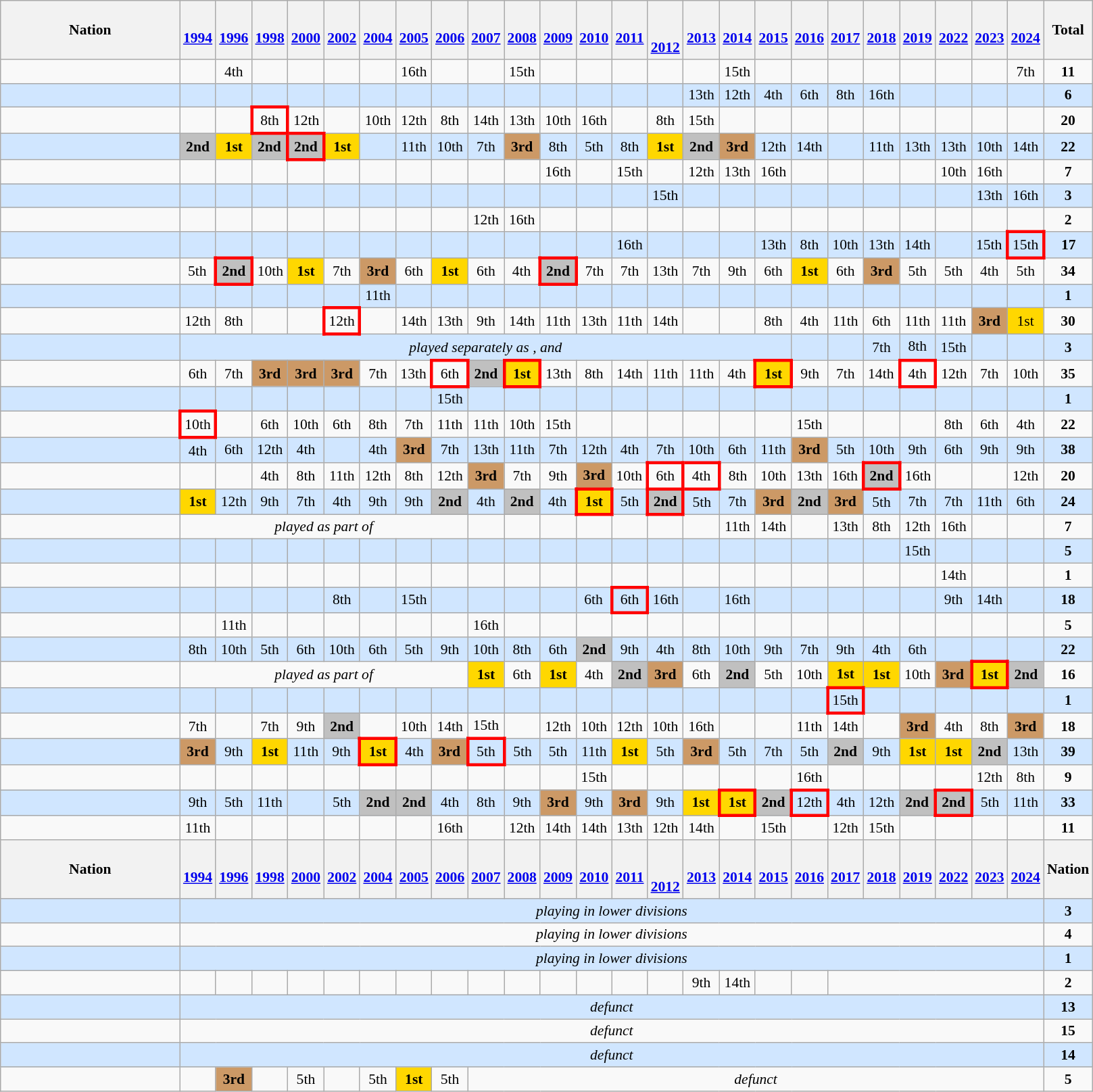<table class="wikitable" style="text-align:center; font-size:90%">
<tr>
<th width=170>Nation</th>
<th><br><a href='#'>1994</a></th>
<th><br><a href='#'>1996</a></th>
<th><br><a href='#'>1998</a></th>
<th><br><a href='#'>2000</a></th>
<th><br><a href='#'>2002</a></th>
<th><br><a href='#'>2004</a></th>
<th><br><a href='#'>2005</a></th>
<th><br><a href='#'>2006</a></th>
<th><br><a href='#'>2007</a></th>
<th><br><a href='#'>2008</a></th>
<th><br><a href='#'>2009</a></th>
<th><br><a href='#'>2010</a></th>
<th><br><a href='#'>2011</a></th>
<th><br><br><a href='#'>2012</a></th>
<th><br><a href='#'>2013</a></th>
<th><br><a href='#'>2014</a></th>
<th><br><a href='#'>2015</a></th>
<th><br><a href='#'>2016</a></th>
<th><br><a href='#'>2017</a></th>
<th><br><a href='#'>2018</a></th>
<th><br><a href='#'>2019</a></th>
<th><br><a href='#'>2022</a></th>
<th><br><a href='#'>2023</a></th>
<th><br><a href='#'>2024</a></th>
<th>Total</th>
</tr>
<tr>
<td align="left"></td>
<td></td>
<td>4th</td>
<td></td>
<td></td>
<td></td>
<td></td>
<td>16th</td>
<td></td>
<td></td>
<td>15th</td>
<td></td>
<td></td>
<td></td>
<td></td>
<td></td>
<td>15th</td>
<td></td>
<td></td>
<td></td>
<td></td>
<td></td>
<td></td>
<td></td>
<td>7th</td>
<td><strong>11</strong></td>
</tr>
<tr style="background:#D0E6FF;">
<td align="left"></td>
<td></td>
<td></td>
<td></td>
<td></td>
<td></td>
<td></td>
<td></td>
<td></td>
<td></td>
<td></td>
<td></td>
<td></td>
<td></td>
<td></td>
<td>13th</td>
<td>12th</td>
<td>4th</td>
<td>6th</td>
<td>8th</td>
<td>16th</td>
<td></td>
<td></td>
<td></td>
<td></td>
<td><strong>6</strong></td>
</tr>
<tr>
<td align="left"></td>
<td></td>
<td></td>
<td style="border: 3px solid red">8th</td>
<td>12th</td>
<td></td>
<td>10th</td>
<td>12th</td>
<td>8th</td>
<td>14th</td>
<td>13th</td>
<td>10th</td>
<td>16th</td>
<td></td>
<td>8th</td>
<td>15th</td>
<td></td>
<td></td>
<td></td>
<td></td>
<td></td>
<td></td>
<td></td>
<td></td>
<td></td>
<td><strong>20</strong></td>
</tr>
<tr style="background:#D0E6FF;">
<td align="left"></td>
<td bgcolor="silver"><strong>2nd</strong></td>
<td bgcolor="gold"><strong>1st</strong></td>
<td bgcolor="silver"><strong>2nd</strong></td>
<td style="border: 3px solid red" bgcolor="silver"><strong>2nd</strong></td>
<td bgcolor="gold"><strong>1st</strong></td>
<td></td>
<td>11th</td>
<td>10th</td>
<td>7th</td>
<td bgcolor="#cc9966"><strong>3rd</strong></td>
<td>8th</td>
<td>5th</td>
<td>8th</td>
<td bgcolor="gold"><strong>1st</strong></td>
<td bgcolor="silver"><strong>2nd</strong></td>
<td bgcolor="#cc9966"><strong>3rd</strong></td>
<td>12th</td>
<td>14th</td>
<td></td>
<td>11th</td>
<td>13th</td>
<td>13th</td>
<td>10th</td>
<td>14th</td>
<td><strong>22</strong></td>
</tr>
<tr>
<td align="left"></td>
<td></td>
<td></td>
<td></td>
<td></td>
<td></td>
<td></td>
<td></td>
<td></td>
<td></td>
<td></td>
<td>16th</td>
<td></td>
<td>15th</td>
<td></td>
<td>12th</td>
<td>13th</td>
<td>16th</td>
<td></td>
<td></td>
<td></td>
<td></td>
<td>10th</td>
<td>16th</td>
<td></td>
<td><strong>7</strong></td>
</tr>
<tr style="background:#D0E6FF;">
<td align="left"></td>
<td></td>
<td></td>
<td></td>
<td></td>
<td></td>
<td></td>
<td></td>
<td></td>
<td></td>
<td></td>
<td></td>
<td></td>
<td></td>
<td>15th</td>
<td></td>
<td></td>
<td></td>
<td></td>
<td></td>
<td></td>
<td></td>
<td></td>
<td>13th</td>
<td>16th</td>
<td><strong>3</strong></td>
</tr>
<tr>
<td align="left"></td>
<td></td>
<td></td>
<td></td>
<td></td>
<td></td>
<td></td>
<td></td>
<td></td>
<td>12th</td>
<td>16th</td>
<td></td>
<td></td>
<td></td>
<td></td>
<td></td>
<td></td>
<td></td>
<td></td>
<td></td>
<td></td>
<td></td>
<td></td>
<td></td>
<td></td>
<td><strong>2</strong></td>
</tr>
<tr style="background:#D0E6FF;">
<td align="left"></td>
<td></td>
<td></td>
<td></td>
<td></td>
<td></td>
<td></td>
<td></td>
<td></td>
<td></td>
<td></td>
<td></td>
<td></td>
<td>16th</td>
<td></td>
<td></td>
<td></td>
<td>13th</td>
<td>8th</td>
<td>10th</td>
<td>13th</td>
<td>14th</td>
<td></td>
<td>15th</td>
<td style="border: 3px solid red">15th</td>
<td><strong>17</strong></td>
</tr>
<tr>
<td align="left"></td>
<td>5th</td>
<td style="border: 3px solid red" bgcolor="silver"><strong>2nd</strong></td>
<td>10th</td>
<td bgcolor="gold"><strong>1st</strong></td>
<td>7th</td>
<td bgcolor="#cc9966"><strong>3rd</strong></td>
<td>6th</td>
<td bgcolor="gold"><strong>1st</strong></td>
<td>6th</td>
<td>4th</td>
<td style="border: 3px solid red" bgcolor="silver"><strong>2nd</strong></td>
<td>7th</td>
<td>7th</td>
<td>13th</td>
<td>7th</td>
<td>9th</td>
<td>6th</td>
<td bgcolor="gold"><strong>1st</strong></td>
<td>6th</td>
<td bgcolor="#cc9966"><strong>3rd</strong></td>
<td>5th</td>
<td>5th</td>
<td>4th</td>
<td>5th</td>
<td><strong>34</strong></td>
</tr>
<tr style="background:#D0E6FF;">
<td align="left"></td>
<td></td>
<td></td>
<td></td>
<td></td>
<td></td>
<td>11th</td>
<td></td>
<td></td>
<td></td>
<td></td>
<td></td>
<td></td>
<td></td>
<td></td>
<td></td>
<td></td>
<td></td>
<td></td>
<td></td>
<td></td>
<td></td>
<td></td>
<td></td>
<td></td>
<td><strong>1</strong></td>
</tr>
<tr>
<td align="left"></td>
<td>12th</td>
<td>8th</td>
<td></td>
<td></td>
<td style="border: 3px solid red">12th</td>
<td></td>
<td>14th</td>
<td>13th</td>
<td>9th</td>
<td>14th</td>
<td>11th</td>
<td>13th</td>
<td>11th</td>
<td>14th</td>
<td></td>
<td></td>
<td>8th</td>
<td>4th</td>
<td>11th</td>
<td>6th</td>
<td>11th</td>
<td>11th</td>
<td bgcolor="#cc9966"><strong>3rd</strong></td>
<td bgcolor="gold">1st</td>
<td><strong>30</strong></td>
</tr>
<tr style="background:#D0E6FF;">
<td align="left"></td>
<td colspan="17"><em>played separately as ,  and</em> </td>
<td></td>
<td></td>
<td>7th</td>
<td>8th</td>
<td>15th</td>
<td></td>
<td></td>
<td><strong>3</strong></td>
</tr>
<tr>
<td align="left"></td>
<td>6th</td>
<td>7th</td>
<td bgcolor="#cc9966"><strong>3rd</strong></td>
<td bgcolor="#cc9966"><strong>3rd</strong></td>
<td bgcolor="#cc9966"><strong>3rd</strong></td>
<td>7th</td>
<td>13th</td>
<td style="border: 3px solid red">6th</td>
<td bgcolor="silver"><strong>2nd</strong></td>
<td style="border: 3px solid red" bgcolor="gold"><strong>1st</strong></td>
<td>13th</td>
<td>8th</td>
<td>14th</td>
<td>11th</td>
<td>11th</td>
<td>4th</td>
<td style="border: 3px solid red" bgcolor="gold"><strong>1st</strong></td>
<td>9th</td>
<td>7th</td>
<td>14th</td>
<td style="border: 3px solid red">4th</td>
<td>12th</td>
<td>7th</td>
<td>10th</td>
<td><strong>35</strong></td>
</tr>
<tr style="background:#D0E6FF;">
<td align="left"></td>
<td></td>
<td></td>
<td></td>
<td></td>
<td></td>
<td></td>
<td></td>
<td>15th</td>
<td></td>
<td></td>
<td></td>
<td></td>
<td></td>
<td></td>
<td></td>
<td></td>
<td></td>
<td></td>
<td></td>
<td></td>
<td></td>
<td></td>
<td></td>
<td></td>
<td><strong>1</strong></td>
</tr>
<tr>
<td align="left"></td>
<td style="border: 3px solid red">10th</td>
<td></td>
<td>6th</td>
<td>10th</td>
<td>6th</td>
<td>8th</td>
<td>7th</td>
<td>11th</td>
<td>11th</td>
<td>10th</td>
<td>15th</td>
<td></td>
<td></td>
<td></td>
<td></td>
<td></td>
<td></td>
<td>15th</td>
<td></td>
<td></td>
<td></td>
<td>8th</td>
<td>6th</td>
<td>4th</td>
<td><strong>22</strong></td>
</tr>
<tr style="background:#D0E6FF;">
<td align="left"></td>
<td>4th</td>
<td>6th</td>
<td>12th</td>
<td>4th</td>
<td></td>
<td>4th</td>
<td bgcolor="#cc9966"><strong>3rd</strong></td>
<td>7th</td>
<td>13th</td>
<td>11th</td>
<td>7th</td>
<td>12th</td>
<td>4th</td>
<td>7th</td>
<td>10th</td>
<td>6th</td>
<td>11th</td>
<td bgcolor="#cc9966"><strong>3rd</strong></td>
<td>5th</td>
<td>10th</td>
<td>9th</td>
<td>6th</td>
<td>9th</td>
<td>9th</td>
<td><strong>38</strong></td>
</tr>
<tr>
<td align="left"></td>
<td></td>
<td></td>
<td>4th</td>
<td>8th</td>
<td>11th</td>
<td>12th</td>
<td>8th</td>
<td>12th</td>
<td bgcolor="#cc9966"><strong>3rd</strong></td>
<td>7th</td>
<td>9th</td>
<td bgcolor="#cc9966"><strong>3rd</strong></td>
<td>10th</td>
<td style="border: 3px solid red">6th</td>
<td style="border: 3px solid red">4th</td>
<td>8th</td>
<td>10th</td>
<td>13th</td>
<td>16th</td>
<td style="border: 3px solid red" bgcolor="silver"><strong>2nd</strong></td>
<td>16th</td>
<td></td>
<td></td>
<td>12th</td>
<td><strong>20</strong></td>
</tr>
<tr style="background:#D0E6FF;">
<td align="left"></td>
<td bgcolor="gold"><strong>1st</strong></td>
<td>12th</td>
<td>9th</td>
<td>7th</td>
<td>4th</td>
<td>9th</td>
<td>9th</td>
<td bgcolor="silver"><strong>2nd</strong></td>
<td>4th</td>
<td bgcolor="silver"><strong>2nd</strong></td>
<td>4th</td>
<td style="border: 3px solid red" bgcolor="gold"><strong>1st</strong></td>
<td>5th</td>
<td style="border: 3px solid red" bgcolor="silver"><strong>2nd</strong></td>
<td>5th</td>
<td>7th</td>
<td bgcolor="#cc9966"><strong>3rd</strong></td>
<td bgcolor="silver"><strong>2nd</strong></td>
<td bgcolor="#cc9966"><strong>3rd</strong></td>
<td>5th</td>
<td>7th</td>
<td>7th</td>
<td>11th</td>
<td>6th</td>
<td><strong>24</strong></td>
</tr>
<tr>
<td align="left"></td>
<td colspan="8"><em>played as part of </em></td>
<td></td>
<td></td>
<td></td>
<td></td>
<td></td>
<td></td>
<td></td>
<td>11th</td>
<td>14th</td>
<td></td>
<td>13th</td>
<td>8th</td>
<td>12th</td>
<td>16th</td>
<td></td>
<td></td>
<td><strong>7</strong></td>
</tr>
<tr style="background:#D0E6FF;">
<td align="left"></td>
<td></td>
<td></td>
<td></td>
<td></td>
<td></td>
<td></td>
<td></td>
<td></td>
<td></td>
<td></td>
<td></td>
<td></td>
<td></td>
<td></td>
<td></td>
<td></td>
<td></td>
<td></td>
<td></td>
<td></td>
<td>15th</td>
<td></td>
<td></td>
<td></td>
<td><strong>5</strong></td>
</tr>
<tr>
<td align="left"></td>
<td></td>
<td></td>
<td></td>
<td></td>
<td></td>
<td></td>
<td></td>
<td></td>
<td></td>
<td></td>
<td></td>
<td></td>
<td></td>
<td></td>
<td></td>
<td></td>
<td></td>
<td></td>
<td></td>
<td></td>
<td></td>
<td>14th</td>
<td></td>
<td></td>
<td><strong>1</strong></td>
</tr>
<tr style="background:#D0E6FF;">
<td align="left"></td>
<td></td>
<td></td>
<td></td>
<td></td>
<td>8th</td>
<td></td>
<td>15th</td>
<td></td>
<td></td>
<td></td>
<td></td>
<td>6th</td>
<td style="border: 3px solid red">6th</td>
<td>16th</td>
<td></td>
<td>16th</td>
<td></td>
<td></td>
<td></td>
<td></td>
<td></td>
<td>9th</td>
<td>14th</td>
<td></td>
<td><strong>18</strong></td>
</tr>
<tr>
<td align="left"></td>
<td></td>
<td>11th</td>
<td></td>
<td></td>
<td></td>
<td></td>
<td></td>
<td></td>
<td>16th</td>
<td></td>
<td></td>
<td></td>
<td></td>
<td></td>
<td></td>
<td></td>
<td></td>
<td></td>
<td></td>
<td></td>
<td></td>
<td></td>
<td></td>
<td></td>
<td><strong>5</strong></td>
</tr>
<tr style="background:#D0E6FF;">
<td align="left"></td>
<td>8th</td>
<td>10th</td>
<td>5th</td>
<td>6th</td>
<td>10th</td>
<td>6th</td>
<td>5th</td>
<td>9th</td>
<td>10th</td>
<td>8th</td>
<td>6th</td>
<td bgcolor="silver"><strong>2nd</strong></td>
<td>9th</td>
<td>4th</td>
<td>8th</td>
<td>10th</td>
<td>9th</td>
<td>7th</td>
<td>9th</td>
<td>4th</td>
<td>6th</td>
<td></td>
<td></td>
<td></td>
<td><strong>22</strong></td>
</tr>
<tr>
<td align="left"></td>
<td colspan="8"><em>played as part of </em></td>
<td bgcolor="gold"><strong>1st</strong></td>
<td>6th</td>
<td bgcolor="gold"><strong>1st</strong></td>
<td>4th</td>
<td bgcolor="silver"><strong>2nd</strong></td>
<td bgcolor="#cc9966"><strong>3rd</strong></td>
<td>6th</td>
<td bgcolor="silver"><strong>2nd</strong></td>
<td>5th</td>
<td>10th</td>
<td bgcolor="gold" ><strong>1st</strong></td>
<td bgcolor="gold" ><strong>1st</strong></td>
<td>10th</td>
<td bgcolor="#cc9966"><strong>3rd</strong></td>
<td style="border: 3px solid red" bgcolor="gold"><strong>1st</strong></td>
<td bgcolor="silver"><strong>2nd</strong></td>
<td><strong>16</strong></td>
</tr>
<tr style="background:#D0E6FF;">
<td align="left"></td>
<td></td>
<td></td>
<td></td>
<td></td>
<td></td>
<td></td>
<td></td>
<td></td>
<td></td>
<td></td>
<td></td>
<td></td>
<td></td>
<td></td>
<td></td>
<td></td>
<td></td>
<td></td>
<td style="border: 3px solid red">15th</td>
<td></td>
<td></td>
<td></td>
<td></td>
<td></td>
<td><strong>1</strong></td>
</tr>
<tr>
<td align="left"></td>
<td>7th</td>
<td></td>
<td>7th</td>
<td>9th</td>
<td bgcolor="silver"><strong>2nd</strong></td>
<td></td>
<td>10th</td>
<td>14th</td>
<td>15th</td>
<td></td>
<td>12th</td>
<td>10th</td>
<td>12th</td>
<td>10th</td>
<td>16th</td>
<td></td>
<td></td>
<td>11th</td>
<td>14th</td>
<td></td>
<td bgcolor="#cc9966"><strong>3rd</strong></td>
<td>4th</td>
<td>8th</td>
<td bgcolor="#cc9966"><strong>3rd</strong></td>
<td><strong>18</strong></td>
</tr>
<tr style="background:#D0E6FF;">
<td align="left"></td>
<td bgcolor="#cc9966"><strong>3rd</strong></td>
<td>9th</td>
<td bgcolor="gold"><strong>1st</strong></td>
<td>11th</td>
<td>9th</td>
<td style="border: 3px solid red" bgcolor="gold"><strong>1st</strong></td>
<td>4th</td>
<td bgcolor="#cc9966"><strong>3rd</strong></td>
<td style="border: 3px solid red">5th</td>
<td>5th</td>
<td>5th</td>
<td>11th</td>
<td bgcolor="gold"><strong>1st</strong></td>
<td>5th</td>
<td bgcolor="#cc9966"><strong>3rd</strong></td>
<td>5th</td>
<td>7th</td>
<td>5th</td>
<td bgcolor="silver"><strong>2nd</strong></td>
<td>9th</td>
<td bgcolor="gold"><strong>1st</strong></td>
<td bgcolor="gold"><strong>1st</strong></td>
<td bgcolor="silver"><strong>2nd</strong></td>
<td>13th</td>
<td><strong>39</strong></td>
</tr>
<tr>
<td align="left"></td>
<td></td>
<td></td>
<td></td>
<td></td>
<td></td>
<td></td>
<td></td>
<td></td>
<td></td>
<td></td>
<td></td>
<td>15th</td>
<td></td>
<td></td>
<td></td>
<td></td>
<td></td>
<td>16th</td>
<td></td>
<td></td>
<td></td>
<td></td>
<td>12th</td>
<td>8th</td>
<td><strong>9</strong></td>
</tr>
<tr style="background:#D0E6FF;">
<td align="left"></td>
<td>9th</td>
<td>5th</td>
<td>11th</td>
<td></td>
<td>5th</td>
<td bgcolor="silver"><strong>2nd</strong></td>
<td bgcolor="silver"><strong>2nd</strong></td>
<td>4th</td>
<td>8th</td>
<td>9th</td>
<td bgcolor="#cc9966"><strong>3rd</strong></td>
<td>9th</td>
<td bgcolor="#cc9966"><strong>3rd</strong></td>
<td>9th</td>
<td bgcolor="gold"><strong>1st</strong></td>
<td style="border: 3px solid red" bgcolor="gold"><strong>1st</strong></td>
<td bgcolor="silver"><strong>2nd</strong></td>
<td style="border: 3px solid red">12th</td>
<td>4th</td>
<td>12th</td>
<td bgcolor="silver"><strong>2nd</strong></td>
<td style="border: 3px solid red" bgcolor="silver"><strong>2nd</strong></td>
<td>5th</td>
<td>11th</td>
<td><strong>33</strong></td>
</tr>
<tr>
<td align="left"></td>
<td>11th</td>
<td></td>
<td></td>
<td></td>
<td></td>
<td></td>
<td></td>
<td>16th</td>
<td></td>
<td>12th</td>
<td>14th</td>
<td>14th</td>
<td>13th</td>
<td>12th</td>
<td>14th</td>
<td></td>
<td>15th</td>
<td></td>
<td>12th</td>
<td>15th</td>
<td></td>
<td></td>
<td></td>
<td></td>
<td><strong>11</strong></td>
</tr>
<tr>
<th>Nation</th>
<th><br><a href='#'>1994</a></th>
<th><br><a href='#'>1996</a></th>
<th><br><a href='#'>1998</a></th>
<th><br><a href='#'>2000</a></th>
<th><br><a href='#'>2002</a></th>
<th><br><a href='#'>2004</a></th>
<th><br><a href='#'>2005</a></th>
<th><br><a href='#'>2006</a></th>
<th><br><a href='#'>2007</a></th>
<th><br><a href='#'>2008</a></th>
<th><br><a href='#'>2009</a></th>
<th><br><a href='#'>2010</a></th>
<th><br><a href='#'>2011</a></th>
<th><br><br><a href='#'>2012</a></th>
<th><br><a href='#'>2013</a></th>
<th><br><a href='#'>2014</a></th>
<th><br><a href='#'>2015</a></th>
<th><br><a href='#'>2016</a></th>
<th><br><a href='#'>2017</a></th>
<th><br><a href='#'>2018</a></th>
<th><br><a href='#'>2019</a></th>
<th><br><a href='#'>2022</a></th>
<th><br><a href='#'>2023</a></th>
<th><br><a href='#'>2024</a></th>
<th>Nation</th>
</tr>
<tr style="background:#D0E6FF;">
<td align="left"></td>
<td colspan="24"><em>playing in lower divisions</em></td>
<td><strong>3</strong></td>
</tr>
<tr>
<td align="left"></td>
<td colspan="24"><em>playing in lower divisions</em></td>
<td><strong>4</strong></td>
</tr>
<tr style="background:#D0E6FF;">
<td align="left"></td>
<td colspan="24"><em>playing in lower divisions</em></td>
<td><strong>1</strong></td>
</tr>
<tr>
<td align="left"><em></em></td>
<td></td>
<td></td>
<td></td>
<td></td>
<td></td>
<td></td>
<td></td>
<td></td>
<td></td>
<td></td>
<td></td>
<td></td>
<td></td>
<td></td>
<td>9th</td>
<td>14th</td>
<td></td>
<td></td>
<td colspan="6"><em></em></td>
<td><strong>2</strong></td>
</tr>
<tr style="background:#D0E6FF;">
<td align="left"><em></em></td>
<td colspan="24"><em>defunct</em></td>
<td><strong>13</strong></td>
</tr>
<tr>
<td align="left"><em></em></td>
<td colspan="24"><em>defunct</em></td>
<td><strong>15</strong></td>
</tr>
<tr style="background:#D0E6FF;">
<td align="left"><em></em></td>
<td colspan="24"><em>defunct</em></td>
<td><strong>14</strong></td>
</tr>
<tr>
<td align="left"><em></em></td>
<td></td>
<td bgcolor="#cc9966"><strong>3rd</strong></td>
<td></td>
<td>5th</td>
<td></td>
<td>5th</td>
<td bgcolor="gold"><strong>1st</strong></td>
<td>5th</td>
<td colspan="16"><em>defunct</em></td>
<td><strong>5</strong></td>
</tr>
</table>
